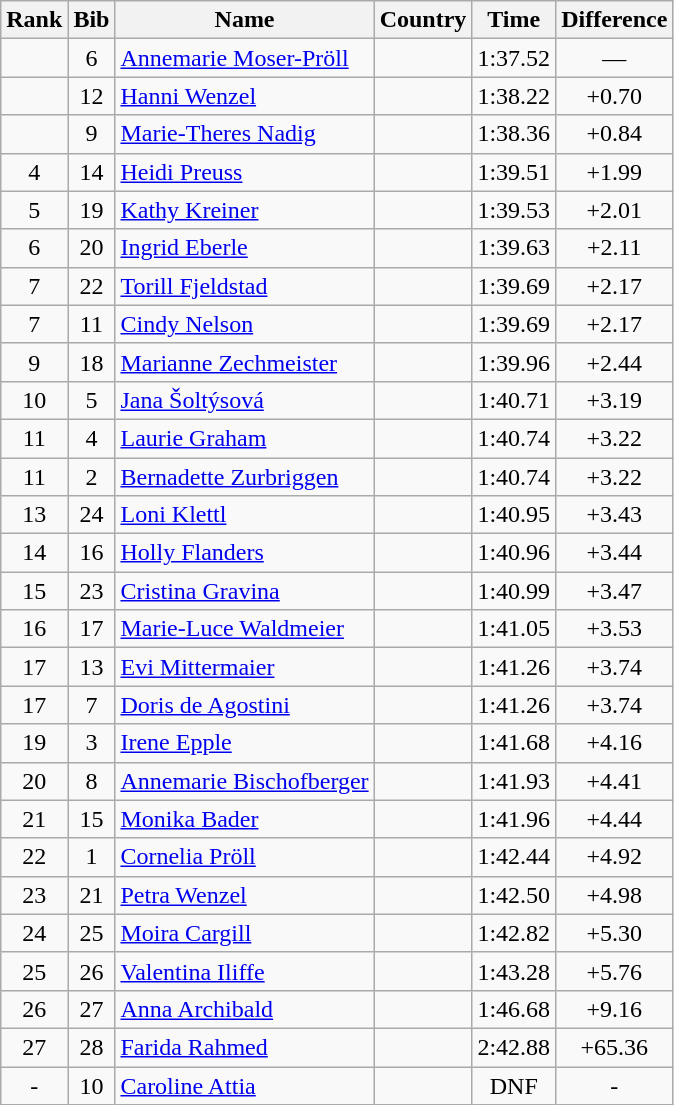<table class="wikitable sortable" style="text-align:center">
<tr>
<th>Rank</th>
<th>Bib</th>
<th>Name</th>
<th>Country</th>
<th>Time</th>
<th>Difference</th>
</tr>
<tr>
<td></td>
<td>6</td>
<td align=left><a href='#'>Annemarie Moser-Pröll</a></td>
<td align=left></td>
<td>1:37.52</td>
<td>—</td>
</tr>
<tr>
<td></td>
<td>12</td>
<td align=left><a href='#'>Hanni Wenzel</a></td>
<td align=left></td>
<td>1:38.22</td>
<td>+0.70</td>
</tr>
<tr>
<td></td>
<td>9</td>
<td align=left><a href='#'>Marie-Theres Nadig</a></td>
<td align=left></td>
<td>1:38.36</td>
<td>+0.84</td>
</tr>
<tr>
<td>4</td>
<td>14</td>
<td align=left><a href='#'>Heidi Preuss</a></td>
<td align=left></td>
<td>1:39.51</td>
<td>+1.99</td>
</tr>
<tr>
<td>5</td>
<td>19</td>
<td align=left><a href='#'>Kathy Kreiner</a></td>
<td align=left></td>
<td>1:39.53</td>
<td>+2.01</td>
</tr>
<tr>
<td>6</td>
<td>20</td>
<td align=left><a href='#'>Ingrid Eberle</a></td>
<td align=left></td>
<td>1:39.63</td>
<td>+2.11</td>
</tr>
<tr>
<td>7</td>
<td>22</td>
<td align=left><a href='#'>Torill Fjeldstad</a></td>
<td align=left></td>
<td>1:39.69</td>
<td>+2.17</td>
</tr>
<tr>
<td>7</td>
<td>11</td>
<td align=left><a href='#'>Cindy Nelson</a></td>
<td align=left></td>
<td>1:39.69</td>
<td>+2.17</td>
</tr>
<tr>
<td>9</td>
<td>18</td>
<td align=left><a href='#'>Marianne Zechmeister</a></td>
<td align=left></td>
<td>1:39.96</td>
<td>+2.44</td>
</tr>
<tr>
<td>10</td>
<td>5</td>
<td align=left><a href='#'>Jana Šoltýsová</a></td>
<td align=left></td>
<td>1:40.71</td>
<td>+3.19</td>
</tr>
<tr>
<td>11</td>
<td>4</td>
<td align=left><a href='#'>Laurie Graham</a></td>
<td align=left></td>
<td>1:40.74</td>
<td>+3.22</td>
</tr>
<tr>
<td>11</td>
<td>2</td>
<td align=left><a href='#'>Bernadette Zurbriggen</a></td>
<td align=left></td>
<td>1:40.74</td>
<td>+3.22</td>
</tr>
<tr>
<td>13</td>
<td>24</td>
<td align=left><a href='#'>Loni Klettl</a></td>
<td align=left></td>
<td>1:40.95</td>
<td>+3.43</td>
</tr>
<tr>
<td>14</td>
<td>16</td>
<td align=left><a href='#'>Holly Flanders</a></td>
<td align=left></td>
<td>1:40.96</td>
<td>+3.44</td>
</tr>
<tr>
<td>15</td>
<td>23</td>
<td align=left><a href='#'>Cristina Gravina</a></td>
<td align=left></td>
<td>1:40.99</td>
<td>+3.47</td>
</tr>
<tr>
<td>16</td>
<td>17</td>
<td align=left><a href='#'>Marie-Luce Waldmeier</a></td>
<td align=left></td>
<td>1:41.05</td>
<td>+3.53</td>
</tr>
<tr>
<td>17</td>
<td>13</td>
<td align=left><a href='#'>Evi Mittermaier</a></td>
<td align=left></td>
<td>1:41.26</td>
<td>+3.74</td>
</tr>
<tr>
<td>17</td>
<td>7</td>
<td align=left><a href='#'>Doris de Agostini</a></td>
<td align=left></td>
<td>1:41.26</td>
<td>+3.74</td>
</tr>
<tr>
<td>19</td>
<td>3</td>
<td align=left><a href='#'>Irene Epple</a></td>
<td align=left></td>
<td>1:41.68</td>
<td>+4.16</td>
</tr>
<tr>
<td>20</td>
<td>8</td>
<td align=left><a href='#'>Annemarie Bischofberger</a></td>
<td align=left></td>
<td>1:41.93</td>
<td>+4.41</td>
</tr>
<tr>
<td>21</td>
<td>15</td>
<td align=left><a href='#'>Monika Bader</a></td>
<td align=left></td>
<td>1:41.96</td>
<td>+4.44</td>
</tr>
<tr>
<td>22</td>
<td>1</td>
<td align=left><a href='#'>Cornelia Pröll</a></td>
<td align=left></td>
<td>1:42.44</td>
<td>+4.92</td>
</tr>
<tr>
<td>23</td>
<td>21</td>
<td align=left><a href='#'>Petra Wenzel</a></td>
<td align=left></td>
<td>1:42.50</td>
<td>+4.98</td>
</tr>
<tr>
<td>24</td>
<td>25</td>
<td align=left><a href='#'>Moira Cargill</a></td>
<td align=left></td>
<td>1:42.82</td>
<td>+5.30</td>
</tr>
<tr>
<td>25</td>
<td>26</td>
<td align=left><a href='#'>Valentina Iliffe</a></td>
<td align=left></td>
<td>1:43.28</td>
<td>+5.76</td>
</tr>
<tr>
<td>26</td>
<td>27</td>
<td align=left><a href='#'>Anna Archibald</a></td>
<td align=left></td>
<td>1:46.68</td>
<td>+9.16</td>
</tr>
<tr>
<td>27</td>
<td>28</td>
<td align=left><a href='#'>Farida Rahmed</a></td>
<td align=left></td>
<td>2:42.88</td>
<td>+65.36</td>
</tr>
<tr>
<td>-</td>
<td>10</td>
<td align=left><a href='#'>Caroline Attia</a></td>
<td align=left></td>
<td>DNF</td>
<td>-</td>
</tr>
</table>
